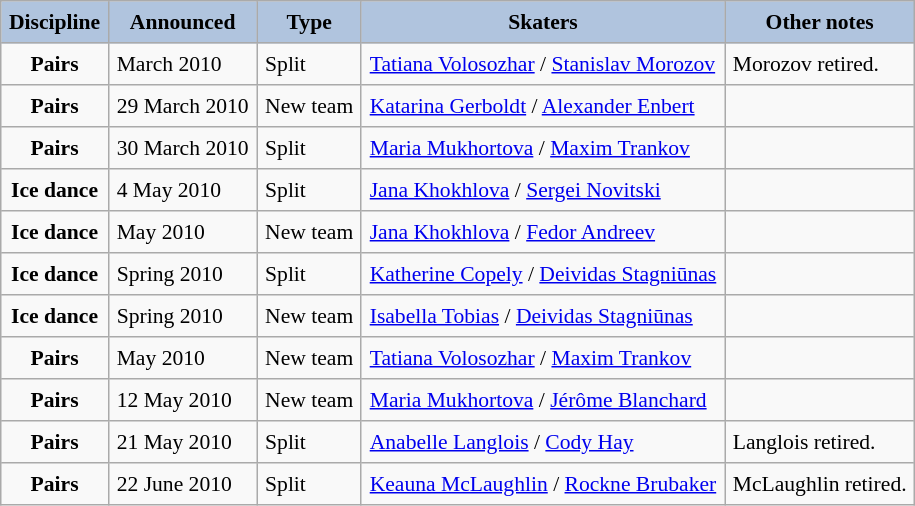<table border="2" cellpadding="5" cellspacing="0" style="margin: 1em 1em 1em 0; background: #f9f9f9; border: 1px #aaa solid; border-collapse: collapse; font-size: 90%;">
<tr bgcolor="#B0C4DE" align="center">
<th>Discipline</th>
<th>Announced</th>
<th>Type</th>
<th>Skaters</th>
<th>Other notes</th>
</tr>
<tr>
<th>Pairs</th>
<td>March 2010</td>
<td>Split</td>
<td><a href='#'>Tatiana Volosozhar</a> / <a href='#'>Stanislav Morozov</a></td>
<td>Morozov retired.</td>
</tr>
<tr>
<th>Pairs</th>
<td>29 March 2010</td>
<td>New team</td>
<td><a href='#'>Katarina Gerboldt</a> / <a href='#'>Alexander Enbert</a></td>
<td></td>
</tr>
<tr>
<th>Pairs</th>
<td>30 March 2010</td>
<td>Split</td>
<td><a href='#'>Maria Mukhortova</a> / <a href='#'>Maxim Trankov</a></td>
<td></td>
</tr>
<tr>
<th>Ice dance</th>
<td>4 May 2010</td>
<td>Split</td>
<td><a href='#'>Jana Khokhlova</a> / <a href='#'>Sergei Novitski</a></td>
<td></td>
</tr>
<tr>
<th>Ice dance</th>
<td>May 2010</td>
<td>New team</td>
<td><a href='#'>Jana Khokhlova</a> / <a href='#'>Fedor Andreev</a></td>
<td></td>
</tr>
<tr>
<th>Ice dance</th>
<td>Spring 2010</td>
<td>Split</td>
<td><a href='#'>Katherine Copely</a> / <a href='#'>Deividas Stagniūnas</a></td>
<td></td>
</tr>
<tr>
<th>Ice dance</th>
<td>Spring 2010</td>
<td>New team</td>
<td><a href='#'>Isabella Tobias</a> / <a href='#'>Deividas Stagniūnas</a></td>
<td></td>
</tr>
<tr>
<th>Pairs</th>
<td>May 2010</td>
<td>New team</td>
<td><a href='#'>Tatiana Volosozhar</a> / <a href='#'>Maxim Trankov</a></td>
<td></td>
</tr>
<tr>
<th>Pairs</th>
<td>12 May 2010</td>
<td>New team</td>
<td><a href='#'>Maria Mukhortova</a> / <a href='#'>Jérôme Blanchard</a></td>
<td></td>
</tr>
<tr>
<th>Pairs</th>
<td>21 May 2010</td>
<td>Split</td>
<td><a href='#'>Anabelle Langlois</a> / <a href='#'>Cody Hay</a></td>
<td>Langlois retired.</td>
</tr>
<tr>
<th>Pairs</th>
<td>22 June 2010</td>
<td>Split</td>
<td><a href='#'>Keauna McLaughlin</a> / <a href='#'>Rockne Brubaker</a></td>
<td>McLaughlin retired.</td>
</tr>
</table>
